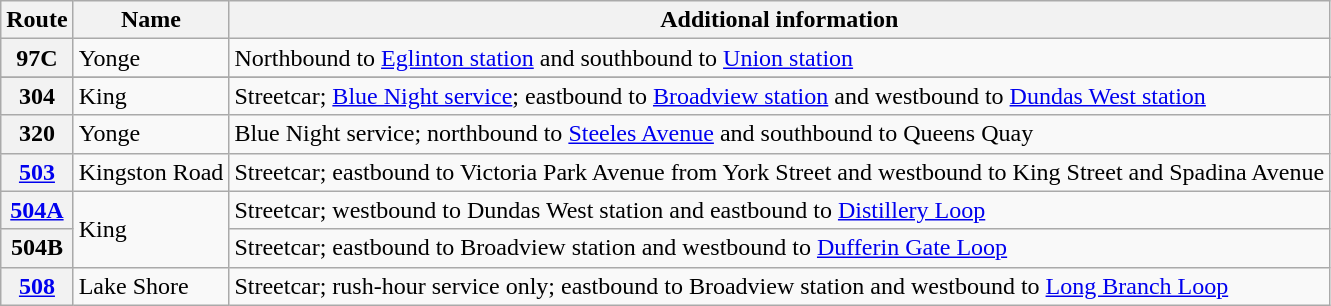<table class="wikitable plainrowheaders">
<tr>
<th>Route</th>
<th>Name</th>
<th>Additional information</th>
</tr>
<tr>
<th>97C</th>
<td>Yonge</td>
<td>Northbound to <a href='#'>Eglinton station</a> and southbound to <a href='#'>Union station</a><br></td>
</tr>
<tr>
</tr>
<tr>
<th>304</th>
<td>King</td>
<td>Streetcar; <a href='#'>Blue Night service</a>; eastbound to <a href='#'>Broadview station</a> and westbound to <a href='#'>Dundas West station</a></td>
</tr>
<tr>
<th>320</th>
<td>Yonge</td>
<td>Blue Night service; northbound to <a href='#'>Steeles Avenue</a> and southbound to Queens Quay</td>
</tr>
<tr>
<th><a href='#'>503</a></th>
<td>Kingston Road</td>
<td>Streetcar; eastbound to Victoria Park Avenue from York Street and westbound to King Street and Spadina Avenue</td>
</tr>
<tr>
<th><a href='#'>504A</a></th>
<td rowspan="2">King</td>
<td>Streetcar; westbound to Dundas West station and eastbound to <a href='#'>Distillery Loop</a></td>
</tr>
<tr>
<th>504B</th>
<td>Streetcar; eastbound to Broadview station and westbound to <a href='#'>Dufferin Gate Loop</a></td>
</tr>
<tr>
<th><a href='#'>508</a></th>
<td>Lake Shore</td>
<td>Streetcar; rush-hour service only; eastbound to Broadview station and westbound to <a href='#'>Long Branch Loop</a></td>
</tr>
</table>
